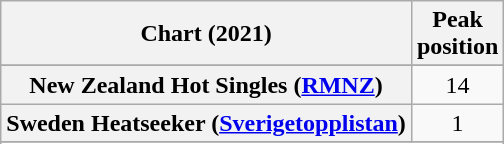<table class="wikitable sortable plainrowheaders" style="text-align:center">
<tr>
<th scope="col">Chart (2021)</th>
<th scope="col">Peak<br>position</th>
</tr>
<tr>
</tr>
<tr>
</tr>
<tr>
<th scope="row">New Zealand Hot Singles (<a href='#'>RMNZ</a>)</th>
<td>14</td>
</tr>
<tr>
<th scope="row">Sweden Heatseeker (<a href='#'>Sverigetopplistan</a>)</th>
<td>1</td>
</tr>
<tr>
</tr>
<tr>
</tr>
</table>
